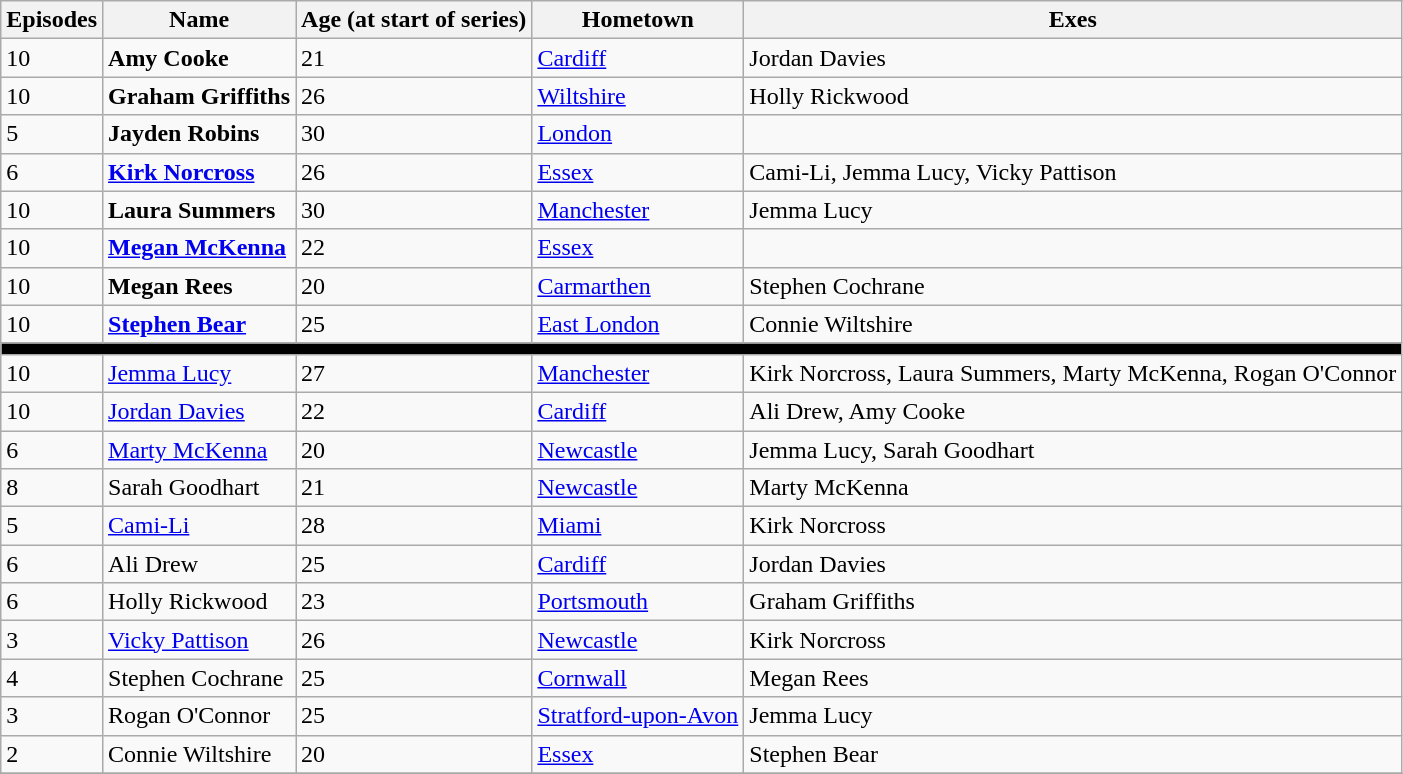<table class="wikitable sortable">
<tr>
<th>Episodes</th>
<th>Name</th>
<th>Age (at start of series)</th>
<th>Hometown</th>
<th>Exes</th>
</tr>
<tr>
<td>10</td>
<td><strong>Amy Cooke</strong></td>
<td>21</td>
<td><a href='#'>Cardiff</a></td>
<td>Jordan Davies</td>
</tr>
<tr>
<td>10</td>
<td nowrap><strong>Graham Griffiths</strong></td>
<td>26</td>
<td><a href='#'>Wiltshire</a></td>
<td>Holly Rickwood</td>
</tr>
<tr>
<td>5</td>
<td><strong>Jayden Robins</strong></td>
<td>30</td>
<td><a href='#'>London</a></td>
<td></td>
</tr>
<tr>
<td>6</td>
<td><strong><a href='#'>Kirk Norcross</a></strong></td>
<td>26</td>
<td><a href='#'>Essex</a></td>
<td>Cami-Li, Jemma Lucy, Vicky Pattison</td>
</tr>
<tr>
<td>10</td>
<td><strong>Laura Summers</strong></td>
<td>30</td>
<td><a href='#'>Manchester</a></td>
<td>Jemma Lucy</td>
</tr>
<tr>
<td>10</td>
<td nowrap><strong><a href='#'>Megan McKenna</a></strong></td>
<td>22</td>
<td><a href='#'>Essex</a></td>
<td></td>
</tr>
<tr>
<td>10</td>
<td><strong>Megan Rees</strong></td>
<td>20</td>
<td><a href='#'>Carmarthen</a></td>
<td>Stephen Cochrane</td>
</tr>
<tr>
<td>10</td>
<td><strong><a href='#'>Stephen Bear</a></strong></td>
<td>25</td>
<td><a href='#'>East London</a></td>
<td>Connie Wiltshire</td>
</tr>
<tr>
<th style="background:#000;" colspan="6"></th>
</tr>
<tr>
<td>10</td>
<td><a href='#'>Jemma Lucy</a></td>
<td>27</td>
<td><a href='#'>Manchester</a></td>
<td nowrap>Kirk Norcross, Laura Summers, Marty McKenna, Rogan O'Connor</td>
</tr>
<tr>
<td>10</td>
<td><a href='#'>Jordan Davies</a></td>
<td>22</td>
<td><a href='#'>Cardiff</a></td>
<td>Ali Drew, Amy Cooke</td>
</tr>
<tr>
<td>6</td>
<td><a href='#'>Marty McKenna</a></td>
<td>20</td>
<td><a href='#'>Newcastle</a></td>
<td>Jemma Lucy, Sarah Goodhart</td>
</tr>
<tr>
<td>8</td>
<td>Sarah Goodhart</td>
<td>21</td>
<td><a href='#'>Newcastle</a></td>
<td>Marty McKenna</td>
</tr>
<tr>
<td>5</td>
<td><a href='#'>Cami-Li</a></td>
<td>28</td>
<td><a href='#'>Miami</a></td>
<td>Kirk Norcross</td>
</tr>
<tr>
<td>6</td>
<td>Ali Drew</td>
<td>25</td>
<td><a href='#'>Cardiff</a></td>
<td>Jordan Davies</td>
</tr>
<tr>
<td>6</td>
<td>Holly Rickwood</td>
<td>23</td>
<td><a href='#'>Portsmouth</a></td>
<td>Graham Griffiths</td>
</tr>
<tr>
<td>3</td>
<td><a href='#'>Vicky Pattison</a></td>
<td>26</td>
<td><a href='#'>Newcastle</a></td>
<td>Kirk Norcross</td>
</tr>
<tr>
<td>4</td>
<td nowrap>Stephen Cochrane</td>
<td>25</td>
<td><a href='#'>Cornwall</a></td>
<td>Megan Rees</td>
</tr>
<tr>
<td>3</td>
<td>Rogan O'Connor</td>
<td>25</td>
<td nowrap><a href='#'>Stratford-upon-Avon</a></td>
<td>Jemma Lucy</td>
</tr>
<tr>
<td>2</td>
<td nowrap>Connie Wiltshire</td>
<td>20</td>
<td><a href='#'>Essex</a></td>
<td>Stephen Bear</td>
</tr>
<tr>
</tr>
</table>
